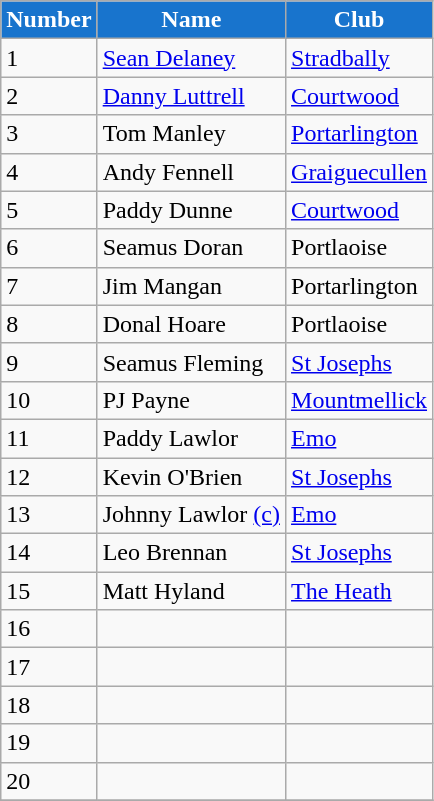<table class="wikitable">
<tr style="text-align:center;background:#1874CD;color:white;">
<td><strong>Number </strong></td>
<td><strong>Name</strong></td>
<td><strong>Club</strong></td>
</tr>
<tr>
<td>1</td>
<td><a href='#'>Sean Delaney</a></td>
<td><a href='#'>Stradbally</a></td>
</tr>
<tr>
<td>2</td>
<td><a href='#'>Danny Luttrell</a></td>
<td><a href='#'>Courtwood</a></td>
</tr>
<tr>
<td>3</td>
<td>Tom Manley</td>
<td><a href='#'>Portarlington</a></td>
</tr>
<tr>
<td>4</td>
<td>Andy Fennell</td>
<td><a href='#'>Graiguecullen</a></td>
</tr>
<tr>
<td>5</td>
<td>Paddy Dunne</td>
<td><a href='#'>Courtwood</a></td>
</tr>
<tr>
<td>6</td>
<td>Seamus Doran</td>
<td>Portlaoise</td>
</tr>
<tr>
<td>7</td>
<td>Jim Mangan</td>
<td>Portarlington</td>
</tr>
<tr>
<td>8</td>
<td>Donal Hoare</td>
<td>Portlaoise</td>
</tr>
<tr>
<td>9</td>
<td>Seamus Fleming</td>
<td><a href='#'>St Josephs</a></td>
</tr>
<tr>
<td>10</td>
<td>PJ Payne</td>
<td><a href='#'>Mountmellick</a></td>
</tr>
<tr>
<td>11</td>
<td>Paddy Lawlor</td>
<td><a href='#'>Emo</a></td>
</tr>
<tr>
<td>12</td>
<td>Kevin O'Brien</td>
<td><a href='#'>St Josephs</a></td>
</tr>
<tr>
<td>13</td>
<td>Johnny Lawlor <a href='#'>(c)</a></td>
<td><a href='#'>Emo</a></td>
</tr>
<tr>
<td>14</td>
<td>Leo Brennan</td>
<td><a href='#'>St Josephs</a></td>
</tr>
<tr>
<td>15</td>
<td>Matt Hyland</td>
<td><a href='#'>The Heath</a></td>
</tr>
<tr>
<td>16</td>
<td></td>
<td></td>
</tr>
<tr>
<td>17</td>
<td></td>
<td></td>
</tr>
<tr>
<td>18</td>
<td></td>
<td></td>
</tr>
<tr>
<td>19</td>
<td></td>
<td></td>
</tr>
<tr>
<td>20</td>
<td></td>
<td></td>
</tr>
<tr>
</tr>
</table>
